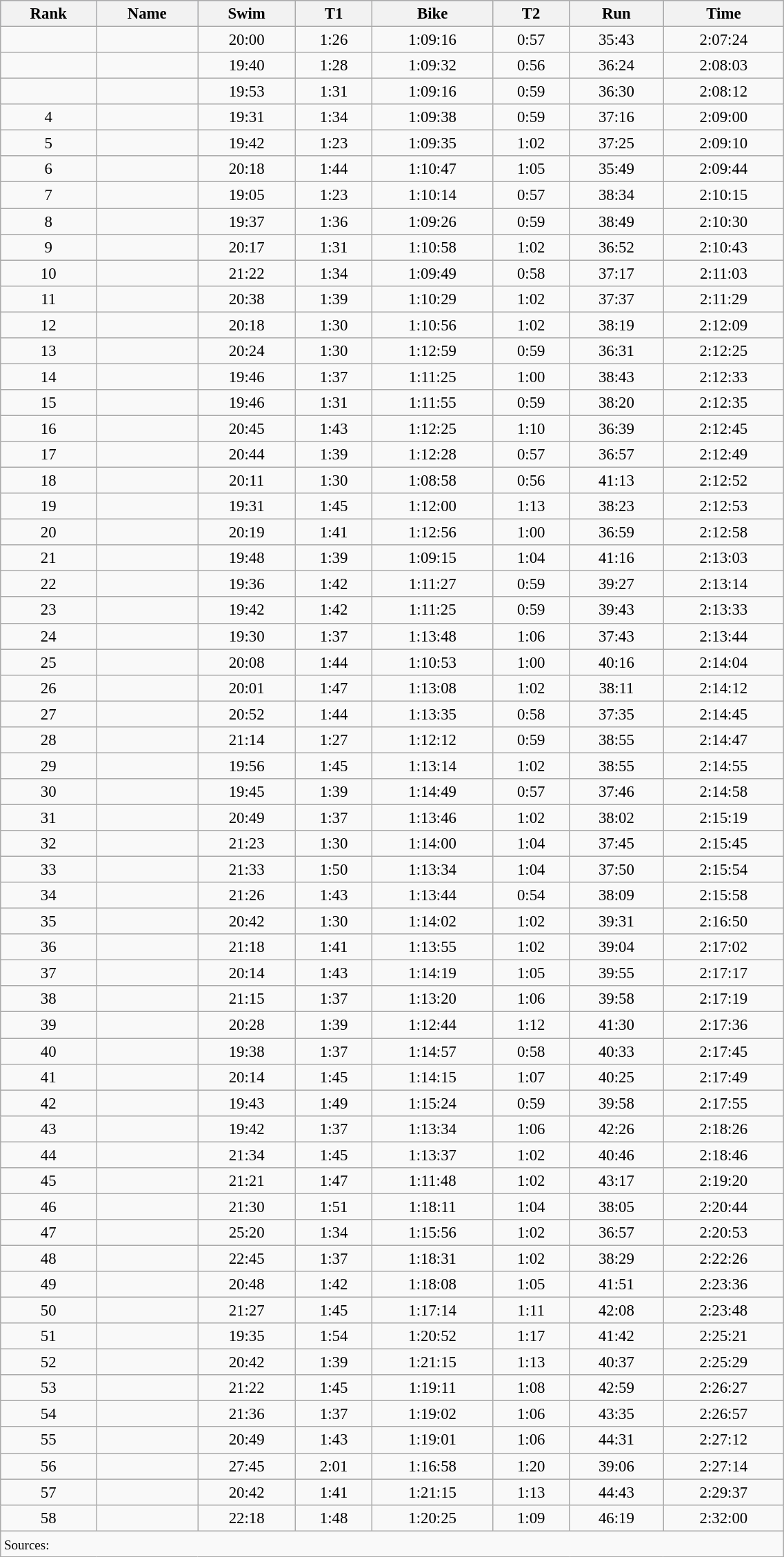<table class="wikitable sortable" style="font-size:95%" width="60%">
<tr bgcolor="lightsteelblue">
<th>Rank</th>
<th>Name</th>
<th>Swim</th>
<th>T1</th>
<th>Bike</th>
<th>T2</th>
<th>Run</th>
<th>Time</th>
</tr>
<tr align="center">
<td></td>
<td align='left'></td>
<td>20:00</td>
<td>1:26</td>
<td>1:09:16</td>
<td>0:57</td>
<td>35:43</td>
<td>2:07:24</td>
</tr>
<tr align="center">
<td></td>
<td align='left'></td>
<td>19:40</td>
<td>1:28</td>
<td>1:09:32</td>
<td>0:56</td>
<td>36:24</td>
<td>2:08:03</td>
</tr>
<tr align="center">
<td></td>
<td align='left'></td>
<td>19:53</td>
<td>1:31</td>
<td>1:09:16</td>
<td>0:59</td>
<td>36:30</td>
<td>2:08:12</td>
</tr>
<tr align="center">
<td>4</td>
<td align='left'></td>
<td>19:31</td>
<td>1:34</td>
<td>1:09:38</td>
<td>0:59</td>
<td>37:16</td>
<td>2:09:00</td>
</tr>
<tr align="center">
<td>5</td>
<td align='left'></td>
<td>19:42</td>
<td>1:23</td>
<td>1:09:35</td>
<td>1:02</td>
<td>37:25</td>
<td>2:09:10</td>
</tr>
<tr align="center">
<td>6</td>
<td align='left'></td>
<td>20:18</td>
<td>1:44</td>
<td>1:10:47</td>
<td>1:05</td>
<td>35:49</td>
<td>2:09:44</td>
</tr>
<tr align="center">
<td>7</td>
<td align='left'></td>
<td>19:05</td>
<td>1:23</td>
<td>1:10:14</td>
<td>0:57</td>
<td>38:34</td>
<td>2:10:15</td>
</tr>
<tr align="center">
<td>8</td>
<td align='left'></td>
<td>19:37</td>
<td>1:36</td>
<td>1:09:26</td>
<td>0:59</td>
<td>38:49</td>
<td>2:10:30</td>
</tr>
<tr align="center">
<td>9</td>
<td align='left'></td>
<td>20:17</td>
<td>1:31</td>
<td>1:10:58</td>
<td>1:02</td>
<td>36:52</td>
<td>2:10:43</td>
</tr>
<tr align="center">
<td>10</td>
<td align='left'></td>
<td>21:22</td>
<td>1:34</td>
<td>1:09:49</td>
<td>0:58</td>
<td>37:17</td>
<td>2:11:03</td>
</tr>
<tr align="center">
<td>11</td>
<td align='left'></td>
<td>20:38</td>
<td>1:39</td>
<td>1:10:29</td>
<td>1:02</td>
<td>37:37</td>
<td>2:11:29</td>
</tr>
<tr align="center">
<td>12</td>
<td align='left'></td>
<td>20:18</td>
<td>1:30</td>
<td>1:10:56</td>
<td>1:02</td>
<td>38:19</td>
<td>2:12:09</td>
</tr>
<tr align="center">
<td>13</td>
<td align='left'></td>
<td>20:24</td>
<td>1:30</td>
<td>1:12:59</td>
<td>0:59</td>
<td>36:31</td>
<td>2:12:25</td>
</tr>
<tr align="center">
<td>14</td>
<td align='left'></td>
<td>19:46</td>
<td>1:37</td>
<td>1:11:25</td>
<td>1:00</td>
<td>38:43</td>
<td>2:12:33</td>
</tr>
<tr align="center">
<td>15</td>
<td align='left'></td>
<td>19:46</td>
<td>1:31</td>
<td>1:11:55</td>
<td>0:59</td>
<td>38:20</td>
<td>2:12:35</td>
</tr>
<tr align="center">
<td>16</td>
<td align='left'></td>
<td>20:45</td>
<td>1:43</td>
<td>1:12:25</td>
<td>1:10</td>
<td>36:39</td>
<td>2:12:45</td>
</tr>
<tr align="center">
<td>17</td>
<td align='left'></td>
<td>20:44</td>
<td>1:39</td>
<td>1:12:28</td>
<td>0:57</td>
<td>36:57</td>
<td>2:12:49</td>
</tr>
<tr align="center">
<td>18</td>
<td align='left'></td>
<td>20:11</td>
<td>1:30</td>
<td>1:08:58</td>
<td>0:56</td>
<td>41:13</td>
<td>2:12:52</td>
</tr>
<tr align="center">
<td>19</td>
<td align='left'></td>
<td>19:31</td>
<td>1:45</td>
<td>1:12:00</td>
<td>1:13</td>
<td>38:23</td>
<td>2:12:53</td>
</tr>
<tr align="center">
<td>20</td>
<td align='left'></td>
<td>20:19</td>
<td>1:41</td>
<td>1:12:56</td>
<td>1:00</td>
<td>36:59</td>
<td>2:12:58</td>
</tr>
<tr align="center">
<td>21</td>
<td align='left'></td>
<td>19:48</td>
<td>1:39</td>
<td>1:09:15</td>
<td>1:04</td>
<td>41:16</td>
<td>2:13:03</td>
</tr>
<tr align="center">
<td>22</td>
<td align='left'></td>
<td>19:36</td>
<td>1:42</td>
<td>1:11:27</td>
<td>0:59</td>
<td>39:27</td>
<td>2:13:14</td>
</tr>
<tr align="center">
<td>23</td>
<td align='left'></td>
<td>19:42</td>
<td>1:42</td>
<td>1:11:25</td>
<td>0:59</td>
<td>39:43</td>
<td>2:13:33</td>
</tr>
<tr align="center">
<td>24</td>
<td align='left'></td>
<td>19:30</td>
<td>1:37</td>
<td>1:13:48</td>
<td>1:06</td>
<td>37:43</td>
<td>2:13:44</td>
</tr>
<tr align="center">
<td>25</td>
<td align='left'></td>
<td>20:08</td>
<td>1:44</td>
<td>1:10:53</td>
<td>1:00</td>
<td>40:16</td>
<td>2:14:04</td>
</tr>
<tr align="center">
<td>26</td>
<td align='left'></td>
<td>20:01</td>
<td>1:47</td>
<td>1:13:08</td>
<td>1:02</td>
<td>38:11</td>
<td>2:14:12</td>
</tr>
<tr align="center">
<td>27</td>
<td align='left'></td>
<td>20:52</td>
<td>1:44</td>
<td>1:13:35</td>
<td>0:58</td>
<td>37:35</td>
<td>2:14:45</td>
</tr>
<tr align="center">
<td>28</td>
<td align='left'></td>
<td>21:14</td>
<td>1:27</td>
<td>1:12:12</td>
<td>0:59</td>
<td>38:55</td>
<td>2:14:47</td>
</tr>
<tr align="center">
<td>29</td>
<td align='left'></td>
<td>19:56</td>
<td>1:45</td>
<td>1:13:14</td>
<td>1:02</td>
<td>38:55</td>
<td>2:14:55</td>
</tr>
<tr align="center">
<td>30</td>
<td align='left'></td>
<td>19:45</td>
<td>1:39</td>
<td>1:14:49</td>
<td>0:57</td>
<td>37:46</td>
<td>2:14:58</td>
</tr>
<tr align="center">
<td>31</td>
<td align='left'></td>
<td>20:49</td>
<td>1:37</td>
<td>1:13:46</td>
<td>1:02</td>
<td>38:02</td>
<td>2:15:19</td>
</tr>
<tr align="center">
<td>32</td>
<td align='left'></td>
<td>21:23</td>
<td>1:30</td>
<td>1:14:00</td>
<td>1:04</td>
<td>37:45</td>
<td>2:15:45</td>
</tr>
<tr align="center">
<td>33</td>
<td align='left'></td>
<td>21:33</td>
<td>1:50</td>
<td>1:13:34</td>
<td>1:04</td>
<td>37:50</td>
<td>2:15:54</td>
</tr>
<tr align="center">
<td>34</td>
<td align='left'></td>
<td>21:26</td>
<td>1:43</td>
<td>1:13:44</td>
<td>0:54</td>
<td>38:09</td>
<td>2:15:58</td>
</tr>
<tr align="center">
<td>35</td>
<td align='left'></td>
<td>20:42</td>
<td>1:30</td>
<td>1:14:02</td>
<td>1:02</td>
<td>39:31</td>
<td>2:16:50</td>
</tr>
<tr align="center">
<td>36</td>
<td align='left'></td>
<td>21:18</td>
<td>1:41</td>
<td>1:13:55</td>
<td>1:02</td>
<td>39:04</td>
<td>2:17:02</td>
</tr>
<tr align="center">
<td>37</td>
<td align='left'></td>
<td>20:14</td>
<td>1:43</td>
<td>1:14:19</td>
<td>1:05</td>
<td>39:55</td>
<td>2:17:17</td>
</tr>
<tr align="center">
<td>38</td>
<td align='left'></td>
<td>21:15</td>
<td>1:37</td>
<td>1:13:20</td>
<td>1:06</td>
<td>39:58</td>
<td>2:17:19</td>
</tr>
<tr align="center">
<td>39</td>
<td align='left'></td>
<td>20:28</td>
<td>1:39</td>
<td>1:12:44</td>
<td>1:12</td>
<td>41:30</td>
<td>2:17:36</td>
</tr>
<tr align="center">
<td>40</td>
<td align='left'></td>
<td>19:38</td>
<td>1:37</td>
<td>1:14:57</td>
<td>0:58</td>
<td>40:33</td>
<td>2:17:45</td>
</tr>
<tr align="center">
<td>41</td>
<td align='left'></td>
<td>20:14</td>
<td>1:45</td>
<td>1:14:15</td>
<td>1:07</td>
<td>40:25</td>
<td>2:17:49</td>
</tr>
<tr align="center">
<td>42</td>
<td align='left'></td>
<td>19:43</td>
<td>1:49</td>
<td>1:15:24</td>
<td>0:59</td>
<td>39:58</td>
<td>2:17:55</td>
</tr>
<tr align="center">
<td>43</td>
<td align='left'></td>
<td>19:42</td>
<td>1:37</td>
<td>1:13:34</td>
<td>1:06</td>
<td>42:26</td>
<td>2:18:26</td>
</tr>
<tr align="center">
<td>44</td>
<td align='left'></td>
<td>21:34</td>
<td>1:45</td>
<td>1:13:37</td>
<td>1:02</td>
<td>40:46</td>
<td>2:18:46</td>
</tr>
<tr align="center">
<td>45</td>
<td align='left'></td>
<td>21:21</td>
<td>1:47</td>
<td>1:11:48</td>
<td>1:02</td>
<td>43:17</td>
<td>2:19:20</td>
</tr>
<tr align="center">
<td>46</td>
<td align='left'></td>
<td>21:30</td>
<td>1:51</td>
<td>1:18:11</td>
<td>1:04</td>
<td>38:05</td>
<td>2:20:44</td>
</tr>
<tr align="center">
<td>47</td>
<td align='left'></td>
<td>25:20</td>
<td>1:34</td>
<td>1:15:56</td>
<td>1:02</td>
<td>36:57</td>
<td>2:20:53</td>
</tr>
<tr align="center">
<td>48</td>
<td align='left'></td>
<td>22:45</td>
<td>1:37</td>
<td>1:18:31</td>
<td>1:02</td>
<td>38:29</td>
<td>2:22:26</td>
</tr>
<tr align="center">
<td>49</td>
<td align='left'></td>
<td>20:48</td>
<td>1:42</td>
<td>1:18:08</td>
<td>1:05</td>
<td>41:51</td>
<td>2:23:36</td>
</tr>
<tr align="center">
<td>50</td>
<td align='left'></td>
<td>21:27</td>
<td>1:45</td>
<td>1:17:14</td>
<td>1:11</td>
<td>42:08</td>
<td>2:23:48</td>
</tr>
<tr align="center">
<td>51</td>
<td align='left'></td>
<td>19:35</td>
<td>1:54</td>
<td>1:20:52</td>
<td>1:17</td>
<td>41:42</td>
<td>2:25:21</td>
</tr>
<tr align="center">
<td>52</td>
<td align='left'></td>
<td>20:42</td>
<td>1:39</td>
<td>1:21:15</td>
<td>1:13</td>
<td>40:37</td>
<td>2:25:29</td>
</tr>
<tr align="center">
<td>53</td>
<td align='left'></td>
<td>21:22</td>
<td>1:45</td>
<td>1:19:11</td>
<td>1:08</td>
<td>42:59</td>
<td>2:26:27</td>
</tr>
<tr align="center">
<td>54</td>
<td align='left'></td>
<td>21:36</td>
<td>1:37</td>
<td>1:19:02</td>
<td>1:06</td>
<td>43:35</td>
<td>2:26:57</td>
</tr>
<tr align="center">
<td>55</td>
<td align='left'></td>
<td>20:49</td>
<td>1:43</td>
<td>1:19:01</td>
<td>1:06</td>
<td>44:31</td>
<td>2:27:12</td>
</tr>
<tr align="center">
<td>56</td>
<td align='left'></td>
<td>27:45</td>
<td>2:01</td>
<td>1:16:58</td>
<td>1:20</td>
<td>39:06</td>
<td>2:27:14</td>
</tr>
<tr align="center">
<td>57</td>
<td align='left'></td>
<td>20:42</td>
<td>1:41</td>
<td>1:21:15</td>
<td>1:13</td>
<td>44:43</td>
<td>2:29:37</td>
</tr>
<tr align="center">
<td>58</td>
<td align='left'></td>
<td>22:18</td>
<td>1:48</td>
<td>1:20:25</td>
<td>1:09</td>
<td>46:19</td>
<td>2:32:00</td>
</tr>
<tr class="sortbottom">
<td colspan="8"><small>Sources:</small></td>
</tr>
</table>
